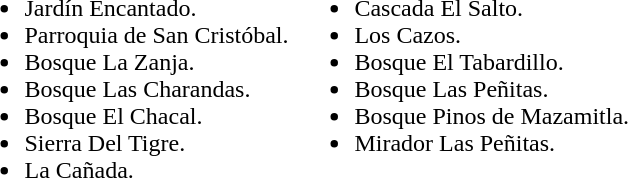<table>
<tr>
<td valign="Top"><br><ul><li>Jardín Encantado.</li><li>Parroquia de San Cristóbal.</li><li>Bosque La Zanja.</li><li>Bosque Las Charandas.</li><li>Bosque El Chacal.</li><li>Sierra Del Tigre.</li><li>La Cañada.</li></ul></td>
<td valign="Top"><br><ul><li>Cascada El Salto.</li><li>Los Cazos.</li><li>Bosque El Tabardillo.</li><li>Bosque Las Peñitas.</li><li>Bosque Pinos de Mazamitla.</li><li>Mirador Las Peñitas.</li></ul></td>
</tr>
</table>
